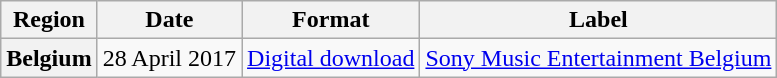<table class="wikitable plainrowheaders" style="text-align:center">
<tr>
<th>Region</th>
<th>Date</th>
<th>Format</th>
<th>Label</th>
</tr>
<tr>
<th scope="row">Belgium</th>
<td>28 April 2017</td>
<td><a href='#'>Digital download</a></td>
<td><a href='#'>Sony Music Entertainment Belgium</a></td>
</tr>
</table>
